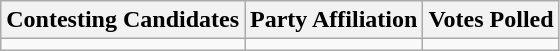<table class="wikitable sortable">
<tr>
<th>Contesting Candidates</th>
<th>Party Affiliation</th>
<th>Votes Polled</th>
</tr>
<tr>
<td></td>
<td></td>
<td></td>
</tr>
</table>
